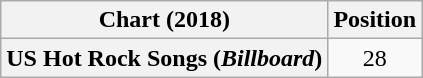<table class="wikitable plainrowheaders" style="text-align:center">
<tr>
<th scope="col">Chart (2018)</th>
<th scope="col">Position</th>
</tr>
<tr>
<th scope="row">US Hot Rock Songs (<em>Billboard</em>)</th>
<td>28</td>
</tr>
</table>
